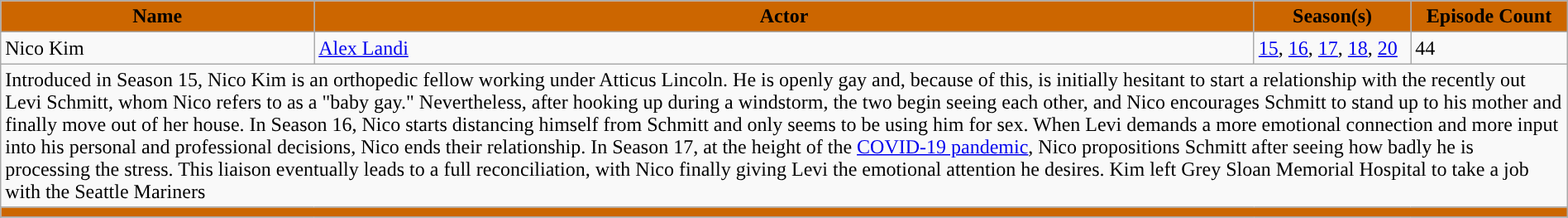<table class="wikitable" style="width:100%; margin-right:auto;">
<tr>
<th style="background-color:#CC6600; width:20%">Name</th>
<th style="background-color:#CC6600; width:60%">Actor</th>
<th style="background-color:#CC6600; width:10%">Season(s)</th>
<th style="background-color:#CC6600; width:10%">Episode Count</th>
</tr>
<tr>
<td>Nico Kim</td>
<td><a href='#'>Alex Landi</a></td>
<td><a href='#'>15</a>, <a href='#'>16</a>, <a href='#'>17</a>, <a href='#'>18</a>, <a href='#'>20</a></td>
<td>44</td>
</tr>
<tr>
<td colspan="5">Introduced in Season 15, Nico Kim is an orthopedic fellow working under Atticus Lincoln. He is openly gay and, because of this, is initially hesitant to start a relationship with the recently out Levi Schmitt, whom Nico refers to as a "baby gay." Nevertheless, after hooking up during a windstorm, the two begin seeing each other, and Nico encourages Schmitt to stand up to his mother and finally move out of her house. In Season 16, Nico starts distancing himself from Schmitt and only seems to be using him for sex. When Levi demands a more emotional connection and more input into his personal and professional decisions, Nico ends their relationship. In Season 17, at the height of the <a href='#'>COVID-19 pandemic</a>, Nico propositions Schmitt after seeing how badly he is processing the stress. This liaison eventually leads to a full reconciliation, with Nico finally giving Levi the emotional attention he desires. Kim left Grey Sloan Memorial Hospital to take a job with the Seattle Mariners</td>
</tr>
<tr>
<td colspan="5" bgcolor="#CC6600"></td>
</tr>
<tr>
</tr>
</table>
